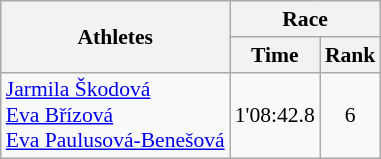<table class="wikitable" border="1" style="font-size:90%">
<tr>
<th rowspan=2>Athletes</th>
<th colspan=2>Race</th>
</tr>
<tr>
<th>Time</th>
<th>Rank</th>
</tr>
<tr>
<td><a href='#'>Jarmila Škodová</a><br><a href='#'>Eva Břízová</a><br><a href='#'>Eva Paulusová-Benešová</a></td>
<td align=center>1'08:42.8</td>
<td align=center>6</td>
</tr>
</table>
